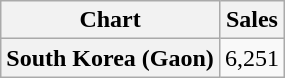<table class="wikitable plainrowheaders">
<tr>
<th>Chart</th>
<th>Sales</th>
</tr>
<tr>
<th scope="row">South Korea (Gaon)</th>
<td align="center">6,251</td>
</tr>
</table>
